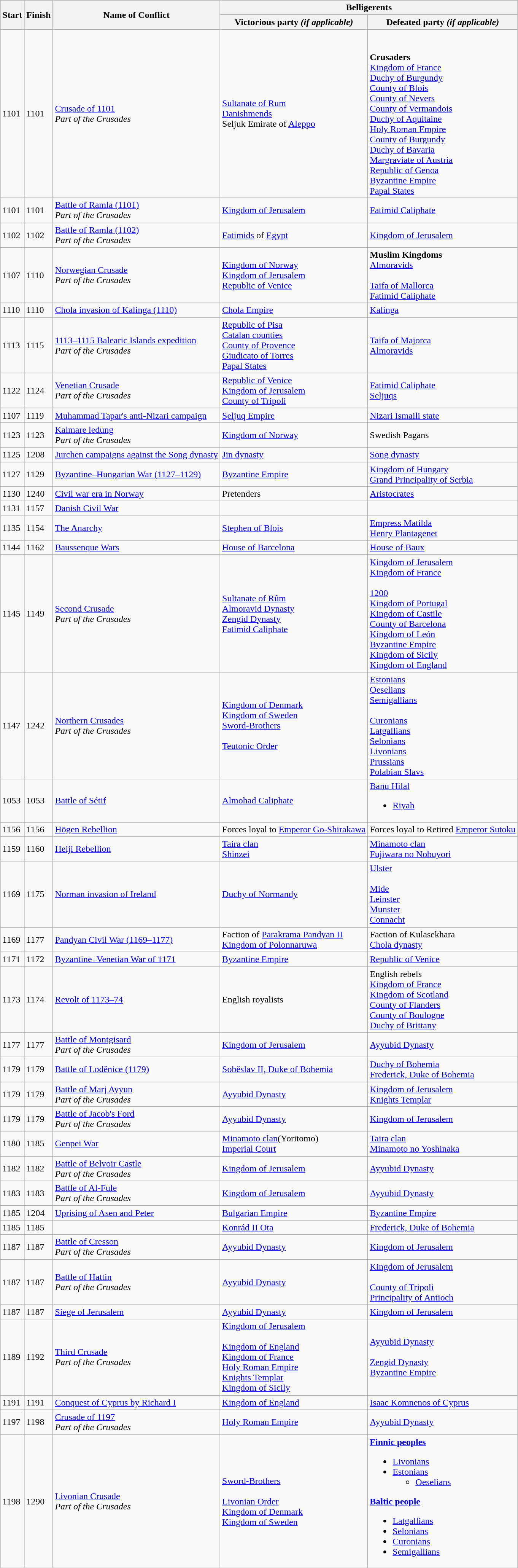<table class="wikitable">
<tr>
<th rowspan="2">Start</th>
<th rowspan="2">Finish</th>
<th rowspan="2">Name of Conflict</th>
<th colspan="2">Belligerents</th>
</tr>
<tr>
<th>Victorious party <em>(if applicable)</em></th>
<th>Defeated party <em>(if applicable)</em></th>
</tr>
<tr>
<td>1101</td>
<td>1101</td>
<td><a href='#'>Crusade of 1101</a><br><em>Part of the Crusades</em></td>
<td><a href='#'>Sultanate of Rum</a><br><a href='#'>Danishmends</a><br>Seljuk Emirate of <a href='#'>Aleppo</a></td>
<td><br><br><strong>Crusaders</strong><br>
<a href='#'>Kingdom of France</a><br><a href='#'>Duchy of Burgundy</a><br><a href='#'>County of Blois</a><br><a href='#'>County of Nevers</a><br><a href='#'>County of Vermandois</a><br><a href='#'>Duchy of Aquitaine</a><br><a href='#'>Holy Roman Empire</a><br><a href='#'>County of Burgundy</a><br><a href='#'>Duchy of Bavaria</a><br><a href='#'>Margraviate of Austria</a><br><a href='#'>Republic of Genoa</a><br><a href='#'>Byzantine Empire</a><br><a href='#'>Papal States</a><br></td>
</tr>
<tr>
<td>1101</td>
<td>1101</td>
<td><a href='#'>Battle of Ramla (1101)</a><br><em>Part of the Crusades</em></td>
<td><a href='#'>Kingdom of Jerusalem</a></td>
<td><a href='#'>Fatimid Caliphate</a></td>
</tr>
<tr>
<td>1102</td>
<td>1102</td>
<td><a href='#'>Battle of Ramla (1102)</a><br><em>Part of the Crusades</em></td>
<td><a href='#'>Fatimids</a> of <a href='#'>Egypt</a></td>
<td><a href='#'>Kingdom of Jerusalem</a></td>
</tr>
<tr>
<td>1107</td>
<td>1110</td>
<td><a href='#'>Norwegian Crusade</a><br><em>Part of the Crusades</em></td>
<td><a href='#'>Kingdom of Norway</a><br><a href='#'>Kingdom of Jerusalem</a><br><a href='#'>Republic of Venice</a></td>
<td><strong>Muslim Kingdoms</strong><br><a href='#'>Almoravids</a><br><br><a href='#'>Taifa of Mallorca</a><br><a href='#'>Fatimid Caliphate</a></td>
</tr>
<tr>
<td>1110</td>
<td>1110</td>
<td><a href='#'>Chola invasion of Kalinga (1110)</a></td>
<td><a href='#'>Chola Empire</a></td>
<td><a href='#'>Kalinga</a></td>
</tr>
<tr>
<td>1113</td>
<td>1115</td>
<td><a href='#'>1113–1115 Balearic Islands expedition</a><br><em>Part of the Crusades</em></td>
<td><a href='#'>Republic of Pisa</a><br><a href='#'>Catalan counties</a><br><a href='#'>County of Provence</a><br><a href='#'>Giudicato of Torres</a><br><a href='#'>Papal States</a></td>
<td><a href='#'>Taifa of Majorca</a><br><a href='#'>Almoravids</a></td>
</tr>
<tr 1121 Battle of Didgori>
<td>1122</td>
<td>1124</td>
<td><a href='#'>Venetian Crusade</a><br><em>Part of the Crusades</em></td>
<td><a href='#'>Republic of Venice</a><br><a href='#'>Kingdom of Jerusalem</a><br><a href='#'>County of Tripoli</a></td>
<td><a href='#'>Fatimid Caliphate</a><br><a href='#'>Seljuqs</a></td>
</tr>
<tr>
<td>1107</td>
<td>1119</td>
<td><a href='#'>Muhammad Tapar's anti-Nizari campaign</a></td>
<td><a href='#'>Seljuq Empire</a></td>
<td><a href='#'>Nizari Ismaili state</a></td>
</tr>
<tr>
<td>1123</td>
<td>1123</td>
<td><a href='#'>Kalmare ledung</a><br><em>Part of the Crusades</em></td>
<td><a href='#'>Kingdom of Norway</a></td>
<td>Swedish Pagans</td>
</tr>
<tr>
<td>1125</td>
<td>1208</td>
<td><a href='#'>Jurchen campaigns against the Song dynasty</a></td>
<td><a href='#'>Jin dynasty</a></td>
<td><a href='#'>Song dynasty</a></td>
</tr>
<tr>
<td>1127</td>
<td>1129</td>
<td><a href='#'>Byzantine–Hungarian War (1127–1129)</a></td>
<td><a href='#'>Byzantine Empire</a></td>
<td><a href='#'>Kingdom of Hungary</a><br><a href='#'>Grand Principality of Serbia</a></td>
</tr>
<tr>
<td>1130</td>
<td>1240</td>
<td><a href='#'>Civil war era in Norway</a></td>
<td>Pretenders</td>
<td><a href='#'>Aristocrates</a></td>
</tr>
<tr>
<td>1131</td>
<td>1157</td>
<td><a href='#'>Danish Civil War</a></td>
<td></td>
<td></td>
</tr>
<tr>
<td>1135</td>
<td>1154</td>
<td><a href='#'>The Anarchy</a></td>
<td><a href='#'>Stephen of Blois</a></td>
<td><a href='#'>Empress Matilda</a> <br><a href='#'>Henry Plantagenet</a></td>
</tr>
<tr>
<td>1144</td>
<td>1162</td>
<td><a href='#'>Baussenque Wars</a></td>
<td><a href='#'>House of Barcelona</a></td>
<td><a href='#'>House of Baux</a></td>
</tr>
<tr>
<td>1145</td>
<td>1149</td>
<td><a href='#'>Second Crusade</a><br><em>Part of the Crusades</em></td>
<td><a href='#'>Sultanate of Rûm</a><br><a href='#'>Almoravid Dynasty</a><br><a href='#'>Zengid Dynasty</a><br><a href='#'>Fatimid Caliphate</a></td>
<td><a href='#'>Kingdom of Jerusalem</a><br><a href='#'>Kingdom of France</a><br><br><a href='#'>1200</a><br><a href='#'>Kingdom of Portugal</a><br><a href='#'>Kingdom of Castile</a><br>
<a href='#'>County of Barcelona</a><br>
<a href='#'>Kingdom of León</a><br>
<a href='#'>Byzantine Empire</a><br>
<a href='#'>Kingdom of Sicily</a><br>
<a href='#'>Kingdom of England</a></td>
</tr>
<tr>
<td>1147</td>
<td>1242</td>
<td><a href='#'>Northern Crusades</a><br><em>Part of the Crusades</em></td>
<td><a href='#'>Kingdom of Denmark</a>  <br><a href='#'>Kingdom of Sweden</a><br><a href='#'>Sword-Brothers</a> <br><br><a href='#'>Teutonic Order</a></td>
<td><a href='#'>Estonians</a> <br> <a href='#'>Oeselians</a> <br> <a href='#'>Semigallians</a> <br><br><a href='#'>Curonians</a> <br> <a href='#'>Latgallians</a> <br> <a href='#'>Selonians</a> <br> <a href='#'>Livonians</a> <br> <a href='#'>Prussians</a> <br> <a href='#'>Polabian Slavs</a></td>
</tr>
<tr>
<td>1053</td>
<td>1053</td>
<td><a href='#'>Battle of Sétif</a></td>
<td><a href='#'>Almohad Caliphate</a></td>
<td><a href='#'>Banu Hilal</a><br><ul><li><a href='#'>Riyah</a></li></ul></td>
</tr>
<tr>
<td>1156</td>
<td>1156</td>
<td><a href='#'>Hōgen Rebellion</a></td>
<td>Forces loyal to <a href='#'>Emperor Go-Shirakawa</a></td>
<td>Forces loyal to Retired <a href='#'>Emperor Sutoku</a></td>
</tr>
<tr>
<td>1159</td>
<td>1160</td>
<td><a href='#'>Heiji Rebellion</a></td>
<td><a href='#'>Taira clan</a><br><a href='#'>Shinzei</a></td>
<td><a href='#'>Minamoto clan</a><br><a href='#'>Fujiwara no Nobuyori</a></td>
</tr>
<tr>
<td>1169</td>
<td>1175</td>
<td><a href='#'>Norman invasion of Ireland</a></td>
<td><a href='#'>Duchy of Normandy</a></td>
<td><a href='#'>Ulster</a><br><br><a href='#'>Mide</a><br>
<a href='#'>Leinster</a><br>
<a href='#'>Munster</a><br>
<a href='#'>Connacht</a></td>
</tr>
<tr>
<td>1169</td>
<td>1177</td>
<td><a href='#'>Pandyan Civil War (1169–1177)</a></td>
<td>Faction of <a href='#'>Parakrama Pandyan II</a> <br> <a href='#'>Kingdom of Polonnaruwa</a></td>
<td>Faction of  Kulasekhara <br> <a href='#'>Chola dynasty</a></td>
</tr>
<tr>
<td>1171</td>
<td>1172</td>
<td><a href='#'>Byzantine–Venetian War of 1171</a></td>
<td><a href='#'>Byzantine Empire</a></td>
<td><a href='#'>Republic of Venice</a></td>
</tr>
<tr>
<td>1173</td>
<td>1174</td>
<td><a href='#'>Revolt of 1173–74</a></td>
<td>English royalists</td>
<td>English rebels<br><a href='#'>Kingdom of France</a><br><a href='#'>Kingdom of Scotland</a><br><a href='#'>County of Flanders</a><br><a href='#'>County of Boulogne</a><br><a href='#'>Duchy of Brittany</a></td>
</tr>
<tr>
<td>1177</td>
<td>1177</td>
<td><a href='#'>Battle of Montgisard</a><br><em>Part of the Crusades</em></td>
<td><a href='#'>Kingdom of Jerusalem</a></td>
<td><a href='#'>Ayyubid Dynasty</a></td>
</tr>
<tr>
<td>1179</td>
<td>1179</td>
<td><a href='#'>Battle of Loděnice (1179)</a></td>
<td><a href='#'>Soběslav II, Duke of Bohemia</a></td>
<td><a href='#'>Duchy of Bohemia</a><br><a href='#'>Frederick, Duke of Bohemia</a></td>
</tr>
<tr>
<td>1179</td>
<td>1179</td>
<td><a href='#'>Battle of Marj Ayyun</a><br><em>Part of the Crusades</em></td>
<td><a href='#'>Ayyubid Dynasty</a></td>
<td><a href='#'>Kingdom of Jerusalem</a><br><a href='#'>Knights Templar</a></td>
</tr>
<tr>
<td>1179</td>
<td>1179</td>
<td><a href='#'>Battle of Jacob's Ford</a><br><em>Part of the Crusades</em></td>
<td><a href='#'>Ayyubid Dynasty</a></td>
<td><a href='#'>Kingdom of Jerusalem</a></td>
</tr>
<tr>
<td>1180</td>
<td>1185</td>
<td><a href='#'>Genpei War</a></td>
<td><a href='#'>Minamoto clan</a>(Yoritomo)<br><a href='#'>Imperial Court</a></td>
<td><a href='#'>Taira clan</a><br><a href='#'>Minamoto no Yoshinaka</a></td>
</tr>
<tr>
<td>1182</td>
<td>1182</td>
<td><a href='#'>Battle of Belvoir Castle</a><br><em>Part of the Crusades</em></td>
<td><a href='#'>Kingdom of Jerusalem</a></td>
<td><a href='#'>Ayyubid Dynasty</a></td>
</tr>
<tr>
<td>1183</td>
<td>1183</td>
<td><a href='#'>Battle of Al-Fule</a><br><em>Part of the Crusades</em></td>
<td><a href='#'>Kingdom of Jerusalem</a></td>
<td><a href='#'>Ayyubid Dynasty</a></td>
</tr>
<tr>
<td>1185</td>
<td>1204</td>
<td><a href='#'>Uprising of Asen and Peter</a></td>
<td><a href='#'>Bulgarian Empire</a></td>
<td><a href='#'>Byzantine Empire</a></td>
</tr>
<tr>
<td>1185</td>
<td>1185</td>
<td></td>
<td><a href='#'>Konrád II Ota</a></td>
<td><a href='#'>Frederick, Duke of Bohemia</a></td>
</tr>
<tr>
<td>1187</td>
<td>1187</td>
<td><a href='#'>Battle of Cresson</a><br><em>Part of the Crusades</em></td>
<td><a href='#'>Ayyubid Dynasty</a></td>
<td><a href='#'>Kingdom of Jerusalem</a></td>
</tr>
<tr>
<td>1187</td>
<td>1187</td>
<td><a href='#'>Battle of Hattin</a><br><em>Part of the Crusades</em></td>
<td><a href='#'>Ayyubid Dynasty</a></td>
<td><a href='#'>Kingdom of Jerusalem</a><br><br><a href='#'>County of Tripoli</a><br><a href='#'>Principality of Antioch</a></td>
</tr>
<tr>
<td>1187</td>
<td>1187</td>
<td><a href='#'>Siege of Jerusalem</a></td>
<td><a href='#'>Ayyubid Dynasty</a></td>
<td><a href='#'>Kingdom of Jerusalem</a></td>
</tr>
<tr>
<td>1189</td>
<td>1192</td>
<td><a href='#'>Third Crusade</a><br><em>Part of the Crusades</em></td>
<td><a href='#'>Kingdom of Jerusalem</a><br><br><a href='#'>Kingdom of England</a><br><a href='#'>Kingdom of France</a><br><a href='#'>Holy Roman Empire</a><br><a href='#'>Knights Templar</a><br>
<a href='#'>Kingdom of Sicily</a></td>
<td><a href='#'>Ayyubid Dynasty</a><br><br><a href='#'>Zengid Dynasty</a><br><a href='#'>Byzantine Empire</a></td>
</tr>
<tr>
<td>1191</td>
<td>1191</td>
<td><a href='#'>Conquest of Cyprus by Richard I</a></td>
<td><a href='#'>Kingdom of England</a></td>
<td><a href='#'>Isaac Komnenos of Cyprus</a></td>
</tr>
<tr>
<td>1197</td>
<td>1198</td>
<td><a href='#'>Crusade of 1197</a><br><em>Part of the Crusades</em></td>
<td><a href='#'>Holy Roman Empire</a><br></td>
<td><a href='#'>Ayyubid Dynasty</a><br></td>
</tr>
<tr>
<td>1198</td>
<td>1290</td>
<td><a href='#'>Livonian Crusade</a><br><em>Part of the Crusades</em></td>
<td><a href='#'>Sword-Brothers</a><br><br><a href='#'>Livonian Order</a> <br> <a href='#'>Kingdom of Denmark</a> <br> <a href='#'>Kingdom of Sweden</a></td>
<td><strong><a href='#'>Finnic peoples</a></strong><br><ul><li><a href='#'>Livonians</a></li><li><a href='#'>Estonians</a><ul><li><a href='#'>Oeselians</a></li></ul></li></ul><strong><a href='#'>Baltic people</a></strong><ul><li><a href='#'>Latgallians</a></li><li><a href='#'>Selonians</a></li><li><a href='#'>Curonians</a></li><li><a href='#'>Semigallians</a></li></ul></td>
</tr>
</table>
